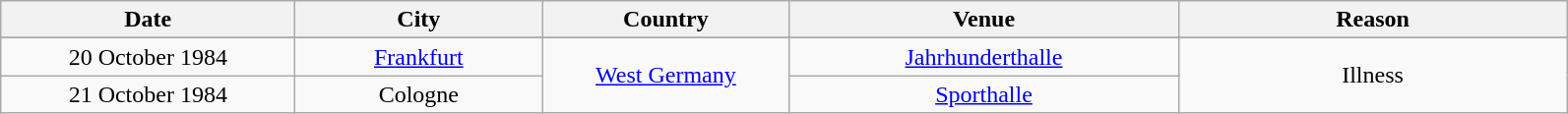<table class="wikitable plainrowheaders" style="text-align:center;">
<tr>
<th scope="col" style="width:12em;">Date</th>
<th scope="col" style="width:10em;">City</th>
<th scope="col" style="width:10em;">Country</th>
<th scope="col" style="width:16em;">Venue</th>
<th scope="col" style="width:16em;">Reason</th>
</tr>
<tr>
</tr>
<tr>
<td>20 October 1984</td>
<td><a href='#'>Frankfurt</a></td>
<td rowspan="2"><a href='#'>West Germany</a></td>
<td><a href='#'>Jahrhunderthalle</a></td>
<td rowspan="2">Illness</td>
</tr>
<tr>
<td>21 October 1984</td>
<td>Cologne</td>
<td><a href='#'>Sporthalle</a></td>
</tr>
</table>
